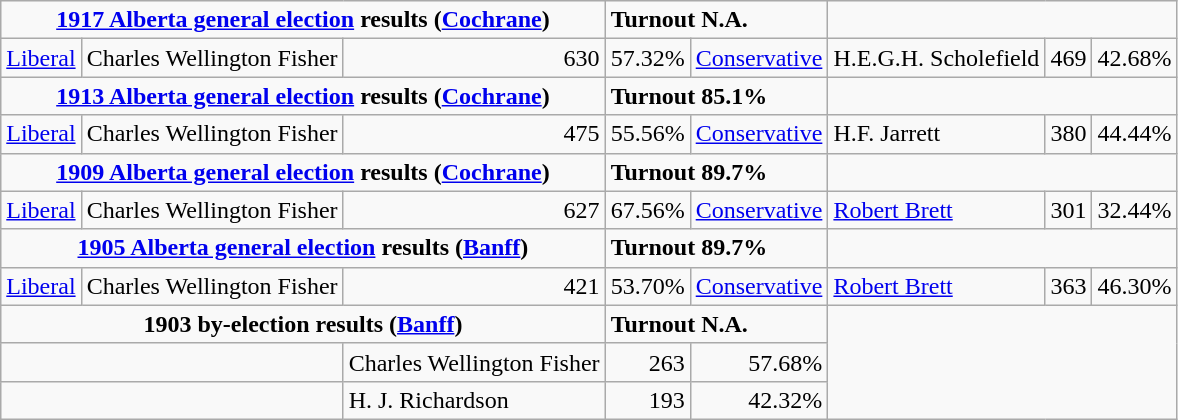<table class="wikitable" border="1">
<tr>
<td colspan="3" align=center><strong><a href='#'>1917 Alberta general election</a> results (<a href='#'>Cochrane</a>)</strong></td>
<td colspan="2"><span><strong>Turnout N.A.</strong></span></td>
</tr>
<tr>
<td><a href='#'>Liberal</a></td>
<td>Charles Wellington Fisher</td>
<td align="right">630</td>
<td align="right">57.32%<br></td>
<td><a href='#'>Conservative</a></td>
<td>H.E.G.H. Scholefield</td>
<td align="right">469</td>
<td align="right">42.68%</td>
</tr>
<tr>
<td colspan="3" align=center><strong><a href='#'>1913 Alberta general election</a> results (<a href='#'>Cochrane</a>)</strong></td>
<td colspan="2"><span><strong>Turnout 85.1%</strong></span></td>
</tr>
<tr>
<td><a href='#'>Liberal</a></td>
<td>Charles Wellington Fisher</td>
<td align="right">475</td>
<td align="right">55.56%<br></td>
<td><a href='#'>Conservative</a></td>
<td>H.F. Jarrett</td>
<td align="right">380</td>
<td align="right">44.44%</td>
</tr>
<tr>
<td colspan="3" align=center><strong><a href='#'>1909 Alberta general election</a> results (<a href='#'>Cochrane</a>)</strong></td>
<td colspan="2"><span><strong>Turnout 89.7%</strong></span></td>
</tr>
<tr>
<td><a href='#'>Liberal</a></td>
<td>Charles Wellington Fisher</td>
<td align="right">627</td>
<td align="right">67.56%<br></td>
<td><a href='#'>Conservative</a></td>
<td><a href='#'>Robert Brett</a></td>
<td align="right">301</td>
<td align="right">32.44%</td>
</tr>
<tr>
<td colspan="3" align=center><strong><a href='#'>1905 Alberta general election</a> results (<a href='#'>Banff</a>)</strong></td>
<td colspan="2"><span><strong>Turnout 89.7%</strong></span></td>
</tr>
<tr>
<td><a href='#'>Liberal</a></td>
<td>Charles Wellington Fisher</td>
<td align="right">421</td>
<td align="right">53.70%<br></td>
<td><a href='#'>Conservative</a></td>
<td><a href='#'>Robert Brett</a></td>
<td align="right">363</td>
<td align="right">46.30%</td>
</tr>
<tr>
<td colspan="3" align=center><strong>1903 by-election results (<a href='#'>Banff</a>)</strong></td>
<td colspan="2"><span><strong>Turnout N.A.</strong></span></td>
</tr>
<tr>
<td colspan="2"></td>
<td>Charles Wellington Fisher</td>
<td align="right">263</td>
<td align="right">57.68%</td>
</tr>
<tr>
<td colspan="2"></td>
<td>H. J. Richardson</td>
<td align="right">193</td>
<td align="right">42.32%</td>
</tr>
</table>
